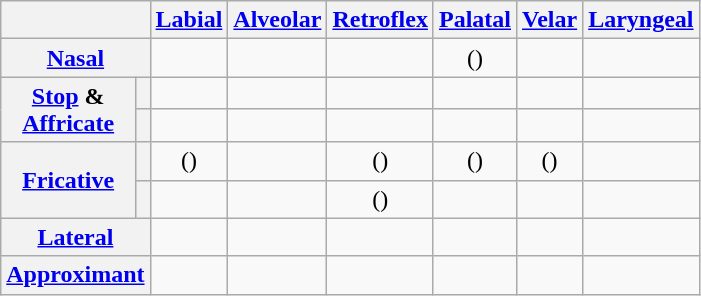<table class="wikitable" style="text-align:center">
<tr>
<th colspan="2"></th>
<th><a href='#'>Labial</a></th>
<th><a href='#'>Alveolar</a></th>
<th><a href='#'>Retroflex</a></th>
<th><a href='#'>Palatal</a></th>
<th><a href='#'>Velar</a></th>
<th><a href='#'>Laryngeal</a></th>
</tr>
<tr>
<th colspan="2"><a href='#'>Nasal</a></th>
<td></td>
<td></td>
<td></td>
<td>()</td>
<td></td>
<td></td>
</tr>
<tr>
<th rowspan="2"><a href='#'>Stop</a> &<br><a href='#'>Affricate</a></th>
<th></th>
<td></td>
<td></td>
<td></td>
<td></td>
<td></td>
<td></td>
</tr>
<tr>
<th></th>
<td></td>
<td></td>
<td></td>
<td></td>
<td></td>
<td></td>
</tr>
<tr>
<th rowspan="2"><a href='#'>Fricative</a></th>
<th></th>
<td>()</td>
<td></td>
<td>()</td>
<td>()</td>
<td>()</td>
<td></td>
</tr>
<tr>
<th></th>
<td></td>
<td></td>
<td>()</td>
<td></td>
<td></td>
<td></td>
</tr>
<tr>
<th colspan="2"><a href='#'>Lateral</a></th>
<td></td>
<td></td>
<td></td>
<td></td>
<td></td>
<td></td>
</tr>
<tr>
<th colspan="2"><a href='#'>Approximant</a></th>
<td></td>
<td></td>
<td></td>
<td></td>
<td></td>
<td></td>
</tr>
</table>
